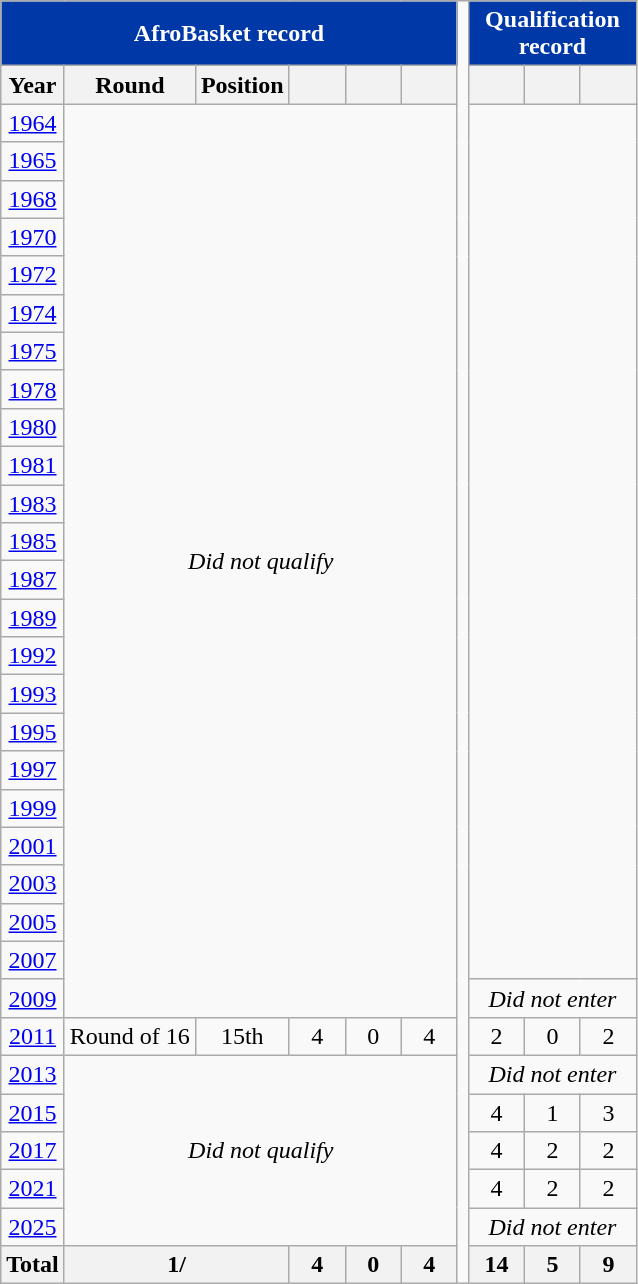<table class="wikitable" style="text-align:center;">
<tr>
<th colspan="6" style="background:#0038A8; color:white;">AfroBasket record</th>
<td rowspan="33"></td>
<th colspan="3" style="background:#0038A8; color:white;">Qualification record</th>
</tr>
<tr>
<th>Year</th>
<th>Round</th>
<th>Position</th>
<th width="30"></th>
<th width="30"></th>
<th width="30"></th>
<th width="30"></th>
<th width="30"></th>
<th width="30"></th>
</tr>
<tr>
<td> <a href='#'>1964</a></td>
<td colspan="5" rowspan="24"><em>Did not qualify</em></td>
</tr>
<tr>
<td> <a href='#'>1965</a></td>
</tr>
<tr>
<td> <a href='#'>1968</a></td>
</tr>
<tr>
<td> <a href='#'>1970</a></td>
</tr>
<tr>
<td> <a href='#'>1972</a></td>
</tr>
<tr>
<td> <a href='#'>1974</a></td>
</tr>
<tr>
<td> <a href='#'>1975</a></td>
</tr>
<tr>
<td> <a href='#'>1978</a></td>
</tr>
<tr>
<td> <a href='#'>1980</a></td>
</tr>
<tr>
<td> <a href='#'>1981</a></td>
</tr>
<tr>
<td> <a href='#'>1983</a></td>
</tr>
<tr>
<td> <a href='#'>1985</a></td>
</tr>
<tr>
<td> <a href='#'>1987</a></td>
</tr>
<tr>
<td> <a href='#'>1989</a></td>
</tr>
<tr>
<td> <a href='#'>1992</a></td>
</tr>
<tr>
<td> <a href='#'>1993</a></td>
</tr>
<tr>
<td> <a href='#'>1995</a></td>
</tr>
<tr>
<td> <a href='#'>1997</a></td>
</tr>
<tr>
<td> <a href='#'>1999</a></td>
</tr>
<tr>
<td> <a href='#'>2001</a></td>
</tr>
<tr>
<td> <a href='#'>2003</a></td>
</tr>
<tr>
<td> <a href='#'>2005</a></td>
</tr>
<tr>
<td> <a href='#'>2007</a></td>
</tr>
<tr>
<td> <a href='#'>2009</a></td>
<td colspan="3"><em>Did not enter</em></td>
</tr>
<tr>
<td> <a href='#'>2011</a></td>
<td>Round of 16</td>
<td>15th</td>
<td>4</td>
<td>0</td>
<td>4</td>
<td>2</td>
<td>0</td>
<td>2</td>
</tr>
<tr>
<td> <a href='#'>2013</a></td>
<td colspan="5" rowspan="5"><em>Did not qualify</em></td>
<td colspan="3"><em>Did not enter</em></td>
</tr>
<tr>
<td> <a href='#'>2015</a></td>
<td>4</td>
<td>1</td>
<td>3</td>
</tr>
<tr>
<td>  <a href='#'>2017</a></td>
<td>4</td>
<td>2</td>
<td>2</td>
</tr>
<tr>
<td> <a href='#'>2021</a></td>
<td>4</td>
<td>2</td>
<td>2</td>
</tr>
<tr>
<td> <a href='#'>2025</a></td>
<td colspan="3"><em>Did not enter</em></td>
</tr>
<tr>
<th>Total</th>
<th colspan="2">1/</th>
<th>4</th>
<th>0</th>
<th>4</th>
<th>14</th>
<th>5</th>
<th>9</th>
</tr>
</table>
